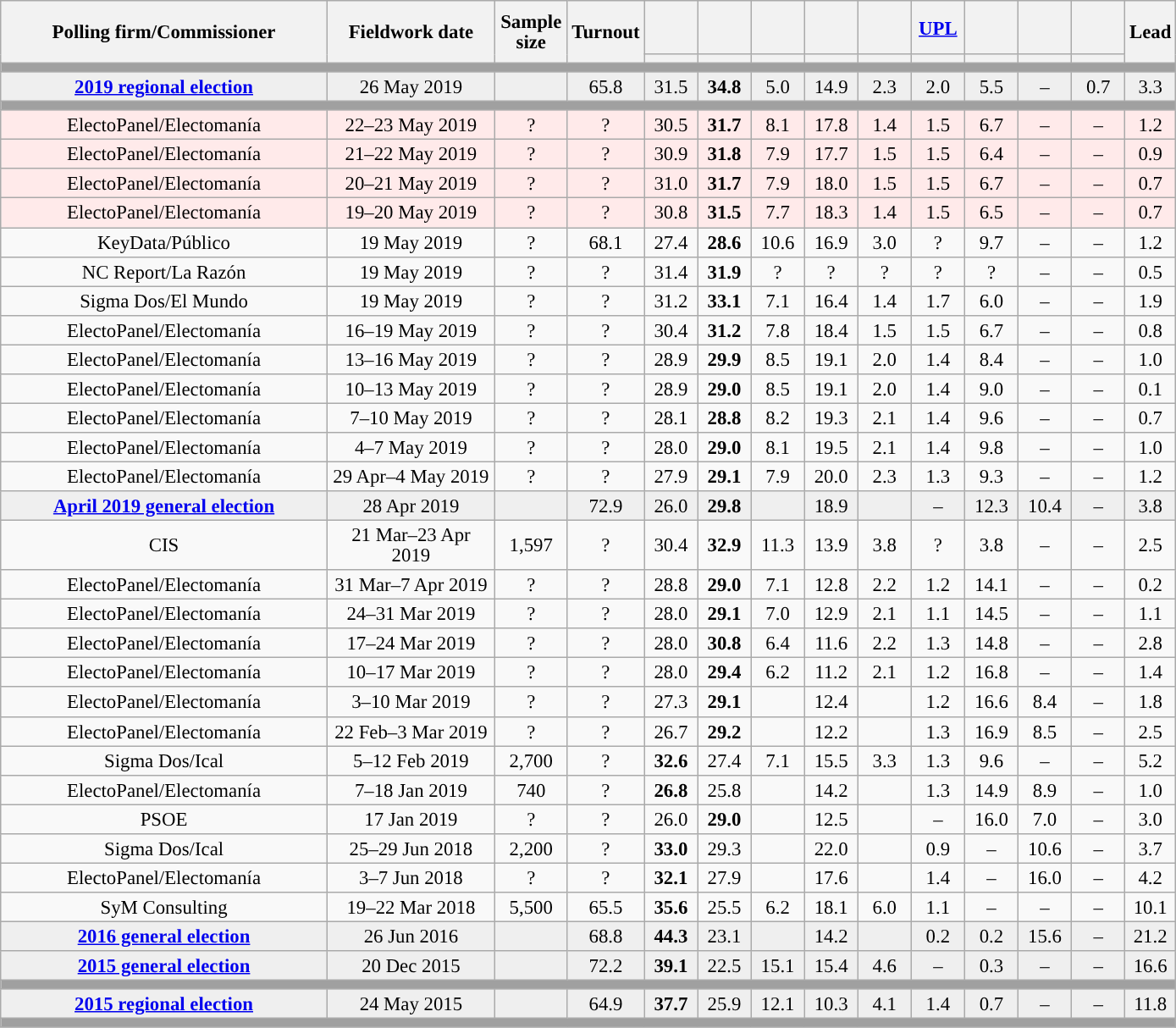<table class="wikitable collapsible collapsed" style="text-align:center; font-size:95%; line-height:16px;">
<tr style="height:42px;">
<th style="width:250px;" rowspan="2">Polling firm/Commissioner</th>
<th style="width:125px;" rowspan="2">Fieldwork date</th>
<th style="width:50px;" rowspan="2">Sample size</th>
<th style="width:45px;" rowspan="2">Turnout</th>
<th style="width:35px;"></th>
<th style="width:35px;"></th>
<th style="width:35px;"></th>
<th style="width:35px;"></th>
<th style="width:35px;"></th>
<th style="width:35px;"><a href='#'>UPL</a></th>
<th style="width:35px;"></th>
<th style="width:35px;"></th>
<th style="width:35px;"></th>
<th style="width:30px;" rowspan="2">Lead</th>
</tr>
<tr>
<th style="color:inherit;background:"></th>
<th style="color:inherit;background:"></th>
<th style="color:inherit;background:"></th>
<th style="color:inherit;background:"></th>
<th style="color:inherit;background:"></th>
<th style="color:inherit;background:"></th>
<th style="color:inherit;background:"></th>
<th style="color:inherit;background:"></th>
<th style="color:inherit;background:"></th>
</tr>
<tr>
<td colspan="14" style="background:#A0A0A0"></td>
</tr>
<tr style="background:#EFEFEF;">
<td><strong><a href='#'>2019 regional election</a></strong></td>
<td>26 May 2019</td>
<td></td>
<td>65.8</td>
<td>31.5<br></td>
<td><strong>34.8</strong><br></td>
<td>5.0<br></td>
<td>14.9<br></td>
<td>2.3<br></td>
<td>2.0<br></td>
<td>5.5<br></td>
<td>–</td>
<td>0.7<br></td>
<td style="background:">3.3</td>
</tr>
<tr>
<td colspan="14" style="background:#A0A0A0"></td>
</tr>
<tr style="background:#FFEAEA;">
<td>ElectoPanel/Electomanía</td>
<td>22–23 May 2019</td>
<td>?</td>
<td>?</td>
<td>30.5<br></td>
<td><strong>31.7</strong><br></td>
<td>8.1<br></td>
<td>17.8<br></td>
<td>1.4<br></td>
<td>1.5<br></td>
<td>6.7<br></td>
<td>–</td>
<td>–</td>
<td style="background:">1.2</td>
</tr>
<tr style="background:#FFEAEA;">
<td>ElectoPanel/Electomanía</td>
<td>21–22 May 2019</td>
<td>?</td>
<td>?</td>
<td>30.9<br></td>
<td><strong>31.8</strong><br></td>
<td>7.9<br></td>
<td>17.7<br></td>
<td>1.5<br></td>
<td>1.5<br></td>
<td>6.4<br></td>
<td>–</td>
<td>–</td>
<td style="background:">0.9</td>
</tr>
<tr style="background:#FFEAEA;">
<td>ElectoPanel/Electomanía</td>
<td>20–21 May 2019</td>
<td>?</td>
<td>?</td>
<td>31.0<br></td>
<td><strong>31.7</strong><br></td>
<td>7.9<br></td>
<td>18.0<br></td>
<td>1.5<br></td>
<td>1.5<br></td>
<td>6.7<br></td>
<td>–</td>
<td>–</td>
<td style="background:">0.7</td>
</tr>
<tr style="background:#FFEAEA;">
<td>ElectoPanel/Electomanía</td>
<td>19–20 May 2019</td>
<td>?</td>
<td>?</td>
<td>30.8<br></td>
<td><strong>31.5</strong><br></td>
<td>7.7<br></td>
<td>18.3<br></td>
<td>1.4<br></td>
<td>1.5<br></td>
<td>6.5<br></td>
<td>–</td>
<td>–</td>
<td style="background:">0.7</td>
</tr>
<tr>
<td>KeyData/Público</td>
<td>19 May 2019</td>
<td>?</td>
<td>68.1</td>
<td>27.4<br></td>
<td><strong>28.6</strong><br></td>
<td>10.6<br></td>
<td>16.9<br></td>
<td>3.0<br></td>
<td>?<br></td>
<td>9.7<br></td>
<td>–</td>
<td>–</td>
<td style="background:">1.2</td>
</tr>
<tr>
<td>NC Report/La Razón</td>
<td>19 May 2019</td>
<td>?</td>
<td>?</td>
<td>31.4<br></td>
<td><strong>31.9</strong><br></td>
<td>?<br></td>
<td>?<br></td>
<td>?<br></td>
<td>?<br></td>
<td>?<br></td>
<td>–</td>
<td>–</td>
<td style="background:">0.5</td>
</tr>
<tr>
<td>Sigma Dos/El Mundo</td>
<td>19 May 2019</td>
<td>?</td>
<td>?</td>
<td>31.2<br></td>
<td><strong>33.1</strong><br></td>
<td>7.1<br></td>
<td>16.4<br></td>
<td>1.4<br></td>
<td>1.7<br></td>
<td>6.0<br></td>
<td>–</td>
<td>–</td>
<td style="background:">1.9</td>
</tr>
<tr>
<td>ElectoPanel/Electomanía</td>
<td>16–19 May 2019</td>
<td>?</td>
<td>?</td>
<td>30.4<br></td>
<td><strong>31.2</strong><br></td>
<td>7.8<br></td>
<td>18.4<br></td>
<td>1.5<br></td>
<td>1.5<br></td>
<td>6.7<br></td>
<td>–</td>
<td>–</td>
<td style="background:">0.8</td>
</tr>
<tr>
<td>ElectoPanel/Electomanía</td>
<td>13–16 May 2019</td>
<td>?</td>
<td>?</td>
<td>28.9<br></td>
<td><strong>29.9</strong><br></td>
<td>8.5<br></td>
<td>19.1<br></td>
<td>2.0<br></td>
<td>1.4<br></td>
<td>8.4<br></td>
<td>–</td>
<td>–</td>
<td style="background:">1.0</td>
</tr>
<tr>
<td>ElectoPanel/Electomanía</td>
<td>10–13 May 2019</td>
<td>?</td>
<td>?</td>
<td>28.9<br></td>
<td><strong>29.0</strong><br></td>
<td>8.5<br></td>
<td>19.1<br></td>
<td>2.0<br></td>
<td>1.4<br></td>
<td>9.0<br></td>
<td>–</td>
<td>–</td>
<td style="background:">0.1</td>
</tr>
<tr>
<td>ElectoPanel/Electomanía</td>
<td>7–10 May 2019</td>
<td>?</td>
<td>?</td>
<td>28.1<br></td>
<td><strong>28.8</strong><br></td>
<td>8.2<br></td>
<td>19.3<br></td>
<td>2.1<br></td>
<td>1.4<br></td>
<td>9.6<br></td>
<td>–</td>
<td>–</td>
<td style="background:">0.7</td>
</tr>
<tr>
<td>ElectoPanel/Electomanía</td>
<td>4–7 May 2019</td>
<td>?</td>
<td>?</td>
<td>28.0<br></td>
<td><strong>29.0</strong><br></td>
<td>8.1<br></td>
<td>19.5<br></td>
<td>2.1<br></td>
<td>1.4<br></td>
<td>9.8<br></td>
<td>–</td>
<td>–</td>
<td style="background:">1.0</td>
</tr>
<tr>
<td>ElectoPanel/Electomanía</td>
<td>29 Apr–4 May 2019</td>
<td>?</td>
<td>?</td>
<td>27.9<br></td>
<td><strong>29.1</strong><br></td>
<td>7.9<br></td>
<td>20.0<br></td>
<td>2.3<br></td>
<td>1.3<br></td>
<td>9.3<br></td>
<td>–</td>
<td>–</td>
<td style="background:">1.2</td>
</tr>
<tr style="background:#EFEFEF;">
<td><strong><a href='#'>April 2019 general election</a></strong></td>
<td>28 Apr 2019</td>
<td></td>
<td>72.9</td>
<td>26.0<br></td>
<td><strong>29.8</strong><br></td>
<td></td>
<td>18.9<br></td>
<td></td>
<td>–</td>
<td>12.3<br></td>
<td>10.4<br></td>
<td>–</td>
<td style="background:">3.8</td>
</tr>
<tr>
<td>CIS</td>
<td>21 Mar–23 Apr 2019</td>
<td>1,597</td>
<td>?</td>
<td>30.4<br></td>
<td><strong>32.9</strong><br></td>
<td>11.3<br></td>
<td>13.9<br></td>
<td>3.8<br></td>
<td>?<br></td>
<td>3.8<br></td>
<td>–</td>
<td>–</td>
<td style="background:">2.5</td>
</tr>
<tr>
<td>ElectoPanel/Electomanía</td>
<td>31 Mar–7 Apr 2019</td>
<td>?</td>
<td>?</td>
<td>28.8<br></td>
<td><strong>29.0</strong><br></td>
<td>7.1<br></td>
<td>12.8<br></td>
<td>2.2<br></td>
<td>1.2<br></td>
<td>14.1<br></td>
<td>–</td>
<td>–</td>
<td style="background:">0.2</td>
</tr>
<tr>
<td>ElectoPanel/Electomanía</td>
<td>24–31 Mar 2019</td>
<td>?</td>
<td>?</td>
<td>28.0<br></td>
<td><strong>29.1</strong><br></td>
<td>7.0<br></td>
<td>12.9<br></td>
<td>2.1<br></td>
<td>1.1<br></td>
<td>14.5<br></td>
<td>–</td>
<td>–</td>
<td style="background:">1.1</td>
</tr>
<tr>
<td>ElectoPanel/Electomanía</td>
<td>17–24 Mar 2019</td>
<td>?</td>
<td>?</td>
<td>28.0<br></td>
<td><strong>30.8</strong><br></td>
<td>6.4<br></td>
<td>11.6<br></td>
<td>2.2<br></td>
<td>1.3<br></td>
<td>14.8<br></td>
<td>–</td>
<td>–</td>
<td style="background:">2.8</td>
</tr>
<tr>
<td>ElectoPanel/Electomanía</td>
<td>10–17 Mar 2019</td>
<td>?</td>
<td>?</td>
<td>28.0<br></td>
<td><strong>29.4</strong><br></td>
<td>6.2<br></td>
<td>11.2<br></td>
<td>2.1<br></td>
<td>1.2<br></td>
<td>16.8<br></td>
<td>–</td>
<td>–</td>
<td style="background:">1.4</td>
</tr>
<tr>
<td>ElectoPanel/Electomanía</td>
<td>3–10 Mar 2019</td>
<td>?</td>
<td>?</td>
<td>27.3<br></td>
<td><strong>29.1</strong><br></td>
<td></td>
<td>12.4<br></td>
<td></td>
<td>1.2<br></td>
<td>16.6<br></td>
<td>8.4<br></td>
<td>–</td>
<td style="background:">1.8</td>
</tr>
<tr>
<td>ElectoPanel/Electomanía</td>
<td>22 Feb–3 Mar 2019</td>
<td>?</td>
<td>?</td>
<td>26.7<br></td>
<td><strong>29.2</strong><br></td>
<td></td>
<td>12.2<br></td>
<td></td>
<td>1.3<br></td>
<td>16.9<br></td>
<td>8.5<br></td>
<td>–</td>
<td style="background:">2.5</td>
</tr>
<tr>
<td>Sigma Dos/Ical</td>
<td>5–12 Feb 2019</td>
<td>2,700</td>
<td>?</td>
<td><strong>32.6</strong><br></td>
<td>27.4<br></td>
<td>7.1<br></td>
<td>15.5<br></td>
<td>3.3<br></td>
<td>1.3<br></td>
<td>9.6<br></td>
<td>–</td>
<td>–</td>
<td style="background:">5.2</td>
</tr>
<tr>
<td>ElectoPanel/Electomanía</td>
<td>7–18 Jan 2019</td>
<td>740</td>
<td>?</td>
<td><strong>26.8</strong><br></td>
<td>25.8<br></td>
<td></td>
<td>14.2<br></td>
<td></td>
<td>1.3<br></td>
<td>14.9<br></td>
<td>8.9<br></td>
<td>–</td>
<td style="background:">1.0</td>
</tr>
<tr>
<td>PSOE</td>
<td>17 Jan 2019</td>
<td>?</td>
<td>?</td>
<td>26.0<br></td>
<td><strong>29.0</strong><br></td>
<td></td>
<td>12.5<br></td>
<td></td>
<td>–</td>
<td>16.0<br></td>
<td>7.0<br></td>
<td>–</td>
<td style="background:">3.0</td>
</tr>
<tr>
<td>Sigma Dos/Ical</td>
<td>25–29 Jun 2018</td>
<td>2,200</td>
<td>?</td>
<td><strong>33.0</strong><br></td>
<td>29.3<br></td>
<td></td>
<td>22.0<br></td>
<td></td>
<td>0.9<br></td>
<td>–</td>
<td>10.6<br></td>
<td>–</td>
<td style="background:">3.7</td>
</tr>
<tr>
<td>ElectoPanel/Electomanía</td>
<td>3–7 Jun 2018</td>
<td>?</td>
<td>?</td>
<td><strong>32.1</strong><br></td>
<td>27.9<br></td>
<td></td>
<td>17.6<br></td>
<td></td>
<td>1.4<br></td>
<td>–</td>
<td>16.0<br></td>
<td>–</td>
<td style="background:">4.2</td>
</tr>
<tr>
<td>SyM Consulting</td>
<td>19–22 Mar 2018</td>
<td>5,500</td>
<td>65.5</td>
<td><strong>35.6</strong><br></td>
<td>25.5<br></td>
<td>6.2<br></td>
<td>18.1<br></td>
<td>6.0<br></td>
<td>1.1<br></td>
<td>–</td>
<td>–</td>
<td>–</td>
<td style="background:">10.1</td>
</tr>
<tr style="background:#EFEFEF;">
<td><strong><a href='#'>2016 general election</a></strong></td>
<td>26 Jun 2016</td>
<td></td>
<td>68.8</td>
<td><strong>44.3</strong><br></td>
<td>23.1<br></td>
<td></td>
<td>14.2<br></td>
<td></td>
<td>0.2<br></td>
<td>0.2<br></td>
<td>15.6<br></td>
<td>–</td>
<td style="background:">21.2</td>
</tr>
<tr style="background:#EFEFEF;">
<td><strong><a href='#'>2015 general election</a></strong></td>
<td>20 Dec 2015</td>
<td></td>
<td>72.2</td>
<td><strong>39.1</strong><br></td>
<td>22.5<br></td>
<td>15.1<br></td>
<td>15.4<br></td>
<td>4.6<br></td>
<td>–</td>
<td>0.3<br></td>
<td>–</td>
<td>–</td>
<td style="background:">16.6</td>
</tr>
<tr>
<td colspan="14" style="background:#A0A0A0"></td>
</tr>
<tr style="background:#EFEFEF;">
<td><strong><a href='#'>2015 regional election</a></strong></td>
<td>24 May 2015</td>
<td></td>
<td>64.9</td>
<td><strong>37.7</strong><br></td>
<td>25.9<br></td>
<td>12.1<br></td>
<td>10.3<br></td>
<td>4.1<br></td>
<td>1.4<br></td>
<td>0.7<br></td>
<td>–</td>
<td>–</td>
<td style="background:">11.8</td>
</tr>
<tr>
<td colspan="14" style="background:#A0A0A0"></td>
</tr>
</table>
